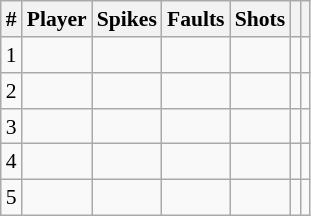<table class="wikitable sortable" style="text-align:right; display:inline-table; font-size:90%">
<tr>
<th>#</th>
<th>Player</th>
<th>Spikes</th>
<th>Faults</th>
<th>Shots</th>
<th></th>
<th></th>
</tr>
<tr>
<td align=center>1</td>
<td></td>
<td align=center></td>
<td align=center></td>
<td align=center></td>
<td align=center></td>
<td align=center></td>
</tr>
<tr>
<td align=center>2</td>
<td></td>
<td align=center></td>
<td align=center></td>
<td align=center></td>
<td align=center></td>
<td align=center></td>
</tr>
<tr>
<td align=center>3</td>
<td></td>
<td align=center></td>
<td align=center></td>
<td align=center></td>
<td align=center></td>
<td align=center></td>
</tr>
<tr>
<td align=center>4</td>
<td></td>
<td align=center></td>
<td align=center></td>
<td align=center></td>
<td align=center></td>
<td align=center></td>
</tr>
<tr>
<td align=center>5</td>
<td></td>
<td align=center></td>
<td align=center></td>
<td align=center></td>
<td align=center></td>
<td align=center></td>
</tr>
</table>
